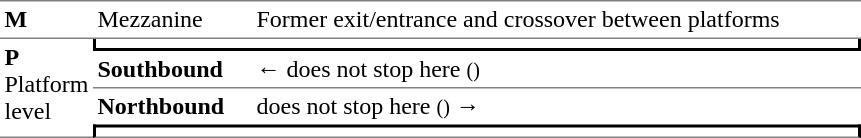<table border=0 cellspacing=0 cellpadding=3>
<tr>
<td style="border-top:solid 1px gray;border-bottom:solid 1px gray;" width=50><strong>M</strong></td>
<td style="border-top:solid 1px gray;border-bottom:solid 1px gray;" width=100>Mezzanine</td>
<td style="border-top:solid 1px gray;border-bottom:solid 1px gray;" width=400>Former exit/entrance and crossover between platforms</td>
</tr>
<tr>
<td style="border-bottom:solid 1px gray;" rowspan=4 valign=top><strong>P</strong><br>Platform level</td>
<td style="border-right:solid 2px black;border-left:solid 2px black;border-bottom:solid 2px black;text-align:center;" colspan=2></td>
</tr>
<tr>
<td><span><strong>Southbound</strong></span></td>
<td>←  does not stop here <small>()</small></td>
</tr>
<tr>
<td style="border-top:solid 1px gray;"><span><strong>Northbound</strong></span></td>
<td style="border-top:solid 1px gray;">  does not stop here <small>()</small> →</td>
</tr>
<tr>
<td style="border-bottom:solid 1px gray;border-right:solid 2px black;border-left:solid 2px black;border-top:solid 2px black;text-align:center;" colspan=2></td>
</tr>
</table>
